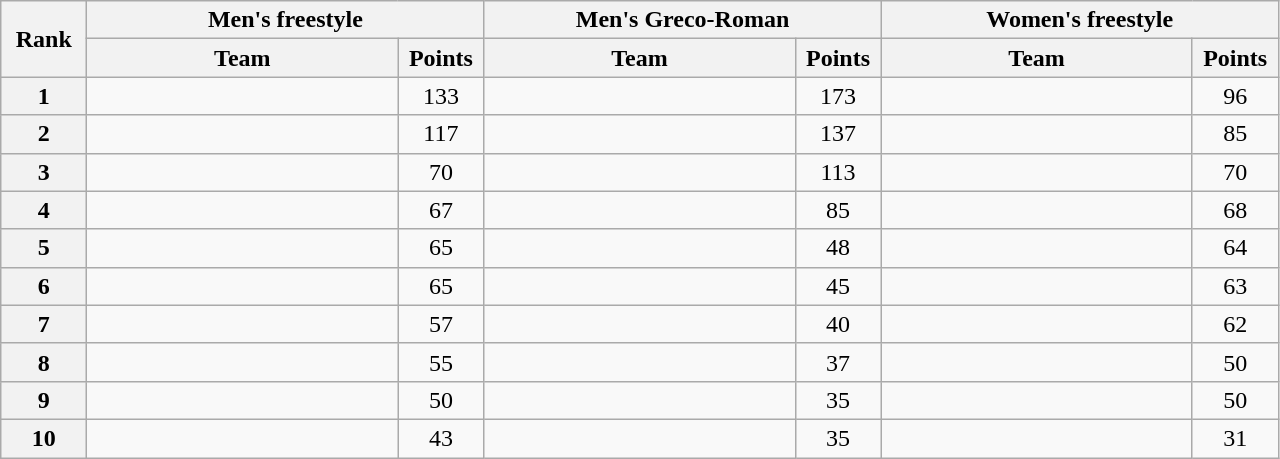<table class="wikitable" style="text-align:center;">
<tr>
<th width=50 rowspan="2">Rank</th>
<th colspan="2">Men's freestyle</th>
<th colspan="2">Men's Greco-Roman</th>
<th colspan="2">Women's freestyle</th>
</tr>
<tr>
<th width=200>Team</th>
<th width=50>Points</th>
<th width=200>Team</th>
<th width=50>Points</th>
<th width=200>Team</th>
<th width=50>Points</th>
</tr>
<tr>
<th>1</th>
<td align=left></td>
<td>133</td>
<td align=left></td>
<td>173</td>
<td align=left></td>
<td>96</td>
</tr>
<tr>
<th>2</th>
<td align=left></td>
<td>117</td>
<td align=left></td>
<td>137</td>
<td align=left></td>
<td>85</td>
</tr>
<tr>
<th>3</th>
<td align=left></td>
<td>70</td>
<td align=left></td>
<td>113</td>
<td align=left></td>
<td>70</td>
</tr>
<tr>
<th>4</th>
<td align=left></td>
<td>67</td>
<td align=left></td>
<td>85</td>
<td align=left></td>
<td>68</td>
</tr>
<tr>
<th>5</th>
<td align=left></td>
<td>65</td>
<td align=left></td>
<td>48</td>
<td align=left></td>
<td>64</td>
</tr>
<tr>
<th>6</th>
<td align=left></td>
<td>65</td>
<td align=left></td>
<td>45</td>
<td align=left></td>
<td>63</td>
</tr>
<tr>
<th>7</th>
<td align=left></td>
<td>57</td>
<td align=left></td>
<td>40</td>
<td align=left></td>
<td>62</td>
</tr>
<tr>
<th>8</th>
<td align=left></td>
<td>55</td>
<td align=left></td>
<td>37</td>
<td align=left></td>
<td>50</td>
</tr>
<tr>
<th>9</th>
<td align=left></td>
<td>50</td>
<td align=left></td>
<td>35</td>
<td align=left></td>
<td>50</td>
</tr>
<tr>
<th>10</th>
<td align=left></td>
<td>43</td>
<td align=left></td>
<td>35</td>
<td align=left></td>
<td>31</td>
</tr>
</table>
